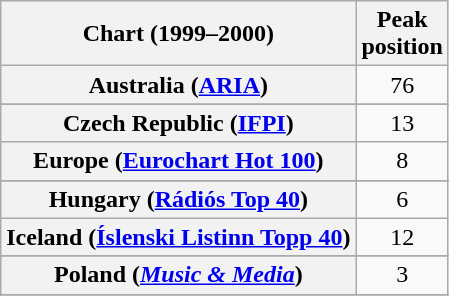<table class="wikitable sortable plainrowheaders" style="text-align:center">
<tr>
<th>Chart (1999–2000)</th>
<th>Peak<br>position</th>
</tr>
<tr>
<th scope="row">Australia (<a href='#'>ARIA</a>)</th>
<td>76</td>
</tr>
<tr>
</tr>
<tr>
</tr>
<tr>
</tr>
<tr>
<th scope="row">Czech Republic (<a href='#'>IFPI</a>)</th>
<td>13</td>
</tr>
<tr>
<th scope="row">Europe (<a href='#'>Eurochart Hot 100</a>)</th>
<td>8</td>
</tr>
<tr>
</tr>
<tr>
</tr>
<tr>
</tr>
<tr>
<th scope="row">Hungary (<a href='#'>Rádiós Top 40</a>)</th>
<td>6</td>
</tr>
<tr>
<th scope="row">Iceland (<a href='#'>Íslenski Listinn Topp 40</a>)</th>
<td>12</td>
</tr>
<tr>
</tr>
<tr>
</tr>
<tr>
</tr>
<tr>
</tr>
<tr>
</tr>
<tr>
<th scope="row">Poland (<em><a href='#'>Music & Media</a></em>)</th>
<td>3</td>
</tr>
<tr>
</tr>
<tr>
</tr>
<tr>
</tr>
<tr>
</tr>
<tr>
</tr>
<tr>
</tr>
</table>
